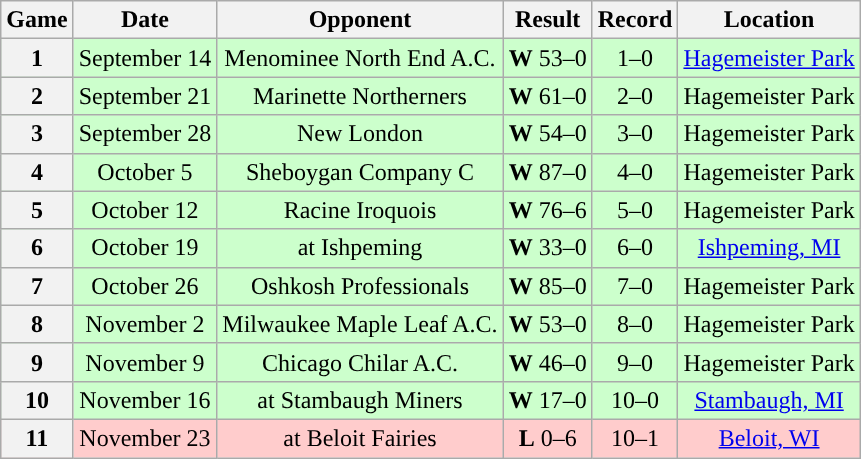<table class="wikitable" style="text-align:center">
<tr>
<th>Game</th>
<th>Date</th>
<th>Opponent</th>
<th>Result</th>
<th>Record</th>
<th>Location</th>
</tr>
<tr style="background:#cfc">
<th>1</th>
<td>September 14</td>
<td>Menominee North End A.C.</td>
<td><strong>W</strong> 53–0</td>
<td>1–0</td>
<td><a href='#'>Hagemeister Park</a></td>
</tr>
<tr style="background:#cfc">
<th>2</th>
<td>September 21</td>
<td>Marinette Northerners</td>
<td><strong>W</strong> 61–0</td>
<td>2–0</td>
<td>Hagemeister Park</td>
</tr>
<tr style="background:#cfc">
<th>3</th>
<td>September 28</td>
<td>New London</td>
<td><strong>W</strong> 54–0</td>
<td>3–0</td>
<td>Hagemeister Park</td>
</tr>
<tr style="background:#cfc">
<th>4</th>
<td>October 5</td>
<td>Sheboygan Company C</td>
<td><strong>W</strong> 87–0</td>
<td>4–0</td>
<td>Hagemeister Park</td>
</tr>
<tr style="background:#cfc">
<th>5</th>
<td>October 12</td>
<td>Racine Iroquois</td>
<td><strong>W</strong> 76–6</td>
<td>5–0</td>
<td>Hagemeister Park</td>
</tr>
<tr style="background:#cfc">
<th>6</th>
<td>October 19</td>
<td>at Ishpeming</td>
<td><strong>W</strong> 33–0</td>
<td>6–0</td>
<td><a href='#'>Ishpeming, MI</a></td>
</tr>
<tr style="background:#cfc">
<th>7</th>
<td>October 26</td>
<td>Oshkosh Professionals</td>
<td><strong>W</strong> 85–0</td>
<td>7–0</td>
<td>Hagemeister Park</td>
</tr>
<tr style="background:#cfc">
<th>8</th>
<td>November 2</td>
<td>Milwaukee Maple Leaf A.C.</td>
<td><strong>W</strong> 53–0</td>
<td>8–0</td>
<td>Hagemeister Park</td>
</tr>
<tr style="background:#cfc">
<th>9</th>
<td>November 9</td>
<td>Chicago Chilar A.C.</td>
<td><strong>W</strong> 46–0</td>
<td>9–0</td>
<td>Hagemeister Park</td>
</tr>
<tr style="background:#cfc">
<th>10</th>
<td>November 16</td>
<td>at Stambaugh Miners</td>
<td><strong>W</strong> 17–0</td>
<td>10–0</td>
<td><a href='#'>Stambaugh, MI</a></td>
</tr>
<tr style="background:#fcc">
<th>11</th>
<td>November 23</td>
<td>at Beloit Fairies</td>
<td><strong>L</strong> 0–6</td>
<td>10–1</td>
<td><a href='#'>Beloit, WI</a></td>
</tr>
</table>
